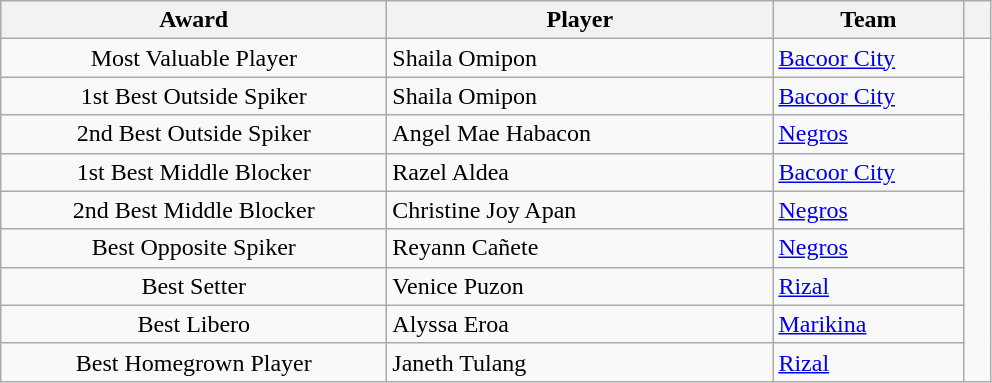<table class="wikitable">
<tr>
<th width=250>Award</th>
<th width=250>Player</th>
<th width=120>Team</th>
<th width=10></th>
</tr>
<tr>
<td style="text-align:center">Most Valuable Player</td>
<td>Shaila Omipon</td>
<td><a href='#'>Bacoor City</a></td>
<td style="text-align:center" rowspan=9></td>
</tr>
<tr>
<td style="text-align:center">1st Best Outside Spiker</td>
<td>Shaila Omipon</td>
<td><a href='#'>Bacoor City</a></td>
</tr>
<tr>
<td style="text-align:center">2nd Best Outside Spiker</td>
<td>Angel Mae Habacon</td>
<td><a href='#'>Negros</a></td>
</tr>
<tr>
<td style="text-align:center">1st Best Middle Blocker</td>
<td>Razel Aldea</td>
<td><a href='#'>Bacoor City</a></td>
</tr>
<tr>
<td style="text-align:center">2nd Best Middle Blocker</td>
<td>Christine Joy Apan</td>
<td><a href='#'>Negros</a></td>
</tr>
<tr>
<td style="text-align:center">Best Opposite Spiker</td>
<td>Reyann Cañete</td>
<td><a href='#'>Negros</a></td>
</tr>
<tr>
<td style="text-align:center">Best Setter</td>
<td>Venice Puzon</td>
<td><a href='#'>Rizal</a></td>
</tr>
<tr>
<td style="text-align:center">Best Libero</td>
<td>Alyssa Eroa</td>
<td><a href='#'>Marikina</a></td>
</tr>
<tr>
<td style="text-align:center">Best Homegrown Player</td>
<td>Janeth Tulang</td>
<td><a href='#'>Rizal</a></td>
</tr>
</table>
